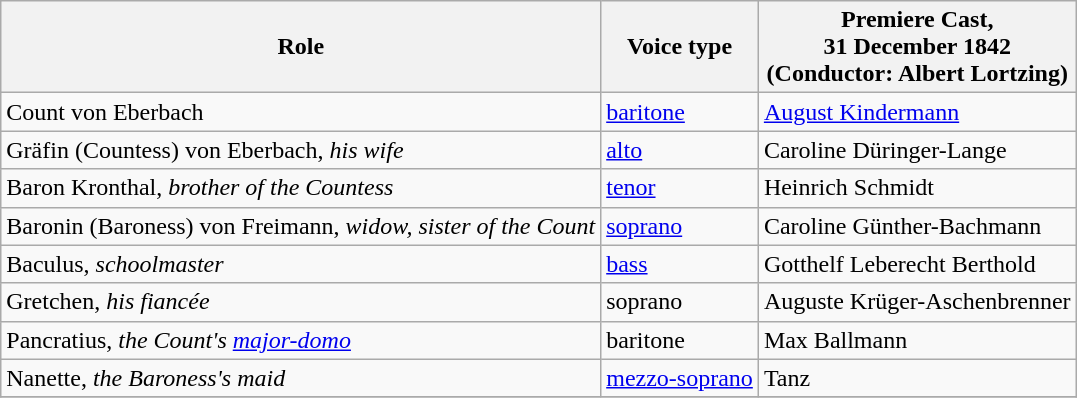<table class="wikitable">
<tr>
<th>Role</th>
<th>Voice type</th>
<th>Premiere Cast,<br>31 December 1842<br>(Conductor: Albert Lortzing)</th>
</tr>
<tr>
<td>Count von Eberbach</td>
<td><a href='#'>baritone</a></td>
<td><a href='#'>August Kindermann</a></td>
</tr>
<tr>
<td>Gräfin (Countess) von Eberbach, <em>his wife</em></td>
<td><a href='#'>alto</a></td>
<td>Caroline Düringer-Lange</td>
</tr>
<tr>
<td>Baron Kronthal, <em>brother of the Countess</em></td>
<td><a href='#'>tenor</a></td>
<td>Heinrich Schmidt</td>
</tr>
<tr>
<td>Baronin (Baroness) von Freimann, <em>widow, sister of the Count</em></td>
<td><a href='#'>soprano</a></td>
<td>Caroline Günther-Bachmann</td>
</tr>
<tr>
<td>Baculus, <em>schoolmaster</em></td>
<td><a href='#'>bass</a></td>
<td>Gotthelf Leberecht Berthold</td>
</tr>
<tr>
<td>Gretchen, <em>his fiancée</em></td>
<td>soprano</td>
<td>Auguste Krüger-Aschenbrenner</td>
</tr>
<tr>
<td>Pancratius, <em>the Count's <a href='#'>major-domo</a></em></td>
<td>baritone</td>
<td>Max Ballmann</td>
</tr>
<tr>
<td>Nanette, <em>the Baroness's maid</em></td>
<td><a href='#'>mezzo-soprano</a></td>
<td>Tanz</td>
</tr>
<tr>
</tr>
</table>
